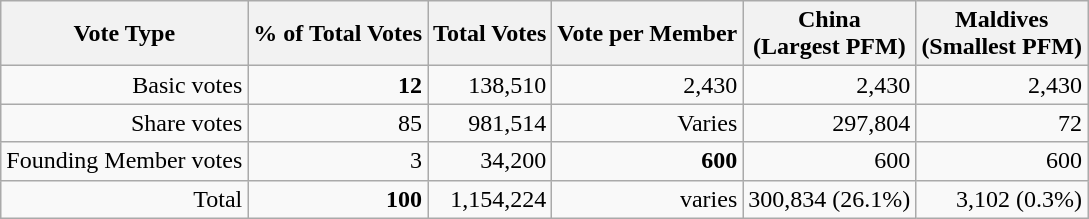<table class="wikitable" style="text-align: right">
<tr>
<th>Vote Type</th>
<th>% of Total Votes</th>
<th>Total Votes</th>
<th>Vote per Member</th>
<th>China<br>(Largest PFM)</th>
<th>Maldives<br>(Smallest PFM)</th>
</tr>
<tr>
<td>Basic votes</td>
<td><strong>12</strong></td>
<td>138,510</td>
<td>2,430</td>
<td>2,430</td>
<td>2,430</td>
</tr>
<tr>
<td>Share votes</td>
<td>85</td>
<td>981,514</td>
<td>Varies</td>
<td>297,804</td>
<td>72</td>
</tr>
<tr>
<td>Founding Member votes</td>
<td>3</td>
<td>34,200</td>
<td><strong>600</strong></td>
<td>600</td>
<td>600</td>
</tr>
<tr>
<td>Total</td>
<td><strong>100</strong></td>
<td>1,154,224</td>
<td>varies</td>
<td>300,834 (26.1%)</td>
<td>3,102 (0.3%)</td>
</tr>
</table>
